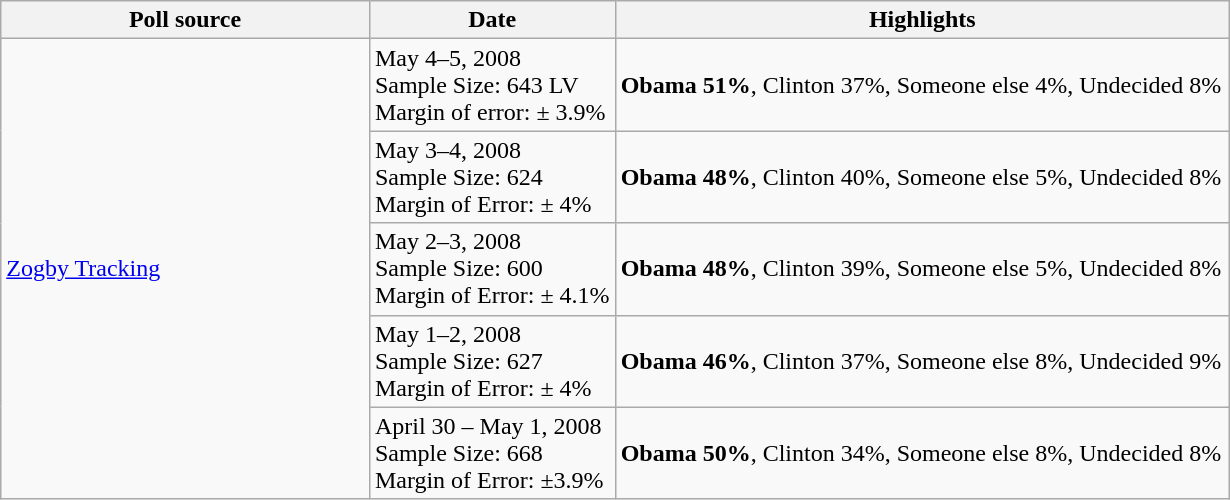<table class="wikitable sortable">
<tr>
<th width="30%">Poll source</th>
<th width="20%">Date</th>
<th width="50%">Highlights</th>
</tr>
<tr>
<td rowspan=5><a href='#'>Zogby Tracking</a></td>
<td>May 4–5, 2008<br>Sample Size: 643 LV<br>Margin of error: ± 3.9%</td>
<td><strong>Obama 51%</strong>, Clinton 37%, Someone else 4%, Undecided 8%</td>
</tr>
<tr>
<td>May 3–4, 2008<br>Sample Size: 624<br>Margin of Error: ± 4%</td>
<td><strong>Obama 48%</strong>, Clinton 40%, Someone else 5%, Undecided 8%</td>
</tr>
<tr>
<td>May 2–3, 2008<br>Sample Size: 600<br>Margin of Error: ± 4.1%</td>
<td><strong>Obama 48%</strong>, Clinton 39%, Someone else 5%, Undecided 8%</td>
</tr>
<tr>
<td>May 1–2, 2008<br>Sample Size: 627<br>Margin of Error: ± 4%</td>
<td><strong>Obama 46%</strong>, Clinton 37%, Someone else 8%, Undecided 9%</td>
</tr>
<tr>
<td>April 30 – May 1, 2008<br>Sample Size: 668<br>Margin of Error: ±3.9%</td>
<td><strong>Obama 50%</strong>, Clinton 34%, Someone else 8%, Undecided 8%</td>
</tr>
</table>
